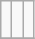<table class="wikitable">
<tr ---->
<td><br></td>
<td><br></td>
<td><br></td>
</tr>
<tr --->
</tr>
</table>
